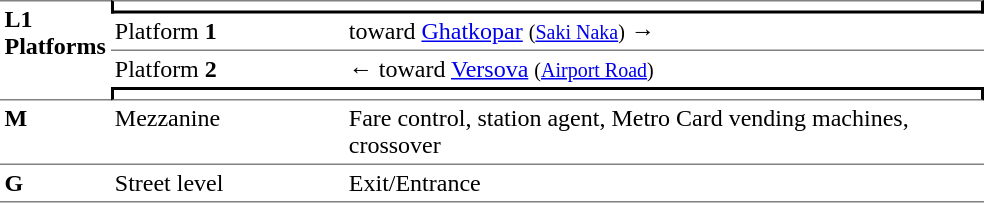<table border=0 cellspacing=0 cellpadding=3>
<tr>
<td style="border-bottom:solid 1px gray;vertical-align:top;border-top:solid 1px gray;" rowspan=4;><strong>L1<br>Platforms</strong></td>
<td style="border-top:solid 1px gray;border-right:solid 2px black;border-left:solid 2px black;border-bottom:solid 2px black;text-align:center;" colspan=2></td>
</tr>
<tr>
<td style="border-bottom:solid 1px gray;" width=150>Platform <span><strong>1</strong></span></td>
<td style="border-bottom:solid 1px gray;" width=390>  toward <a href='#'>Ghatkopar</a> <small>(<a href='#'>Saki Naka</a>)</small> →</td>
</tr>
<tr>
<td>Platform <span><strong>2</strong></span></td>
<td>←  toward <a href='#'>Versova</a> <small>(<a href='#'>Airport Road</a>)</small></td>
</tr>
<tr>
<td style="border-top:solid 2px black;border-right:solid 2px black;border-left:solid 2px black;border-bottom:solid 1px gray;text-align:center;" colspan=2></td>
</tr>
<tr>
<td style="vertical-align:top"><strong>M</strong></td>
<td style="vertical-align:top">Mezzanine</td>
<td style="vertical-align:top">Fare control, station agent, Metro Card vending machines, crossover</td>
</tr>
<tr>
<td style="border-bottom:solid 1px gray;border-top:solid 1px gray; vertical-align:top" width=50><strong>G</strong></td>
<td style="border-top:solid 1px gray;border-bottom:solid 1px gray; vertical-align:top" width=100>Street level</td>
<td style="border-top:solid 1px gray;border-bottom:solid 1px gray; vertical-align:top" width=420>Exit/Entrance</td>
</tr>
</table>
